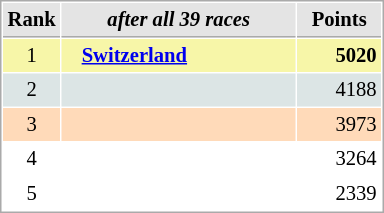<table cellspacing="1" cellpadding="3" style="border:1px solid #aaa; font-size:86%;">
<tr style="background:#e4e4e4;">
<th style="border-bottom:1px solid #aaa; width:10px;">Rank</th>
<th style="border-bottom:1px solid #aaa; width:150px; white-space:nowrap;"><em>after all 39 races</em></th>
<th style="border-bottom:1px solid #aaa; width:50px;">Points</th>
</tr>
<tr style="background:#f7f6a8;">
<td style="text-align:center;">1</td>
<td>   <strong><a href='#'>Switzerland</a></strong></td>
<td align="right"><strong>5020</strong></td>
</tr>
<tr style="background:#dce5e5;">
<td style="text-align:center;">2</td>
<td></td>
<td align="right">4188</td>
</tr>
<tr style="background:#ffdab9;">
<td style="text-align:center;">3</td>
<td></td>
<td align="right">3973</td>
</tr>
<tr>
<td style="text-align:center;">4</td>
<td></td>
<td align="right">3264</td>
</tr>
<tr>
<td style="text-align:center;">5</td>
<td></td>
<td align="right">2339</td>
</tr>
</table>
